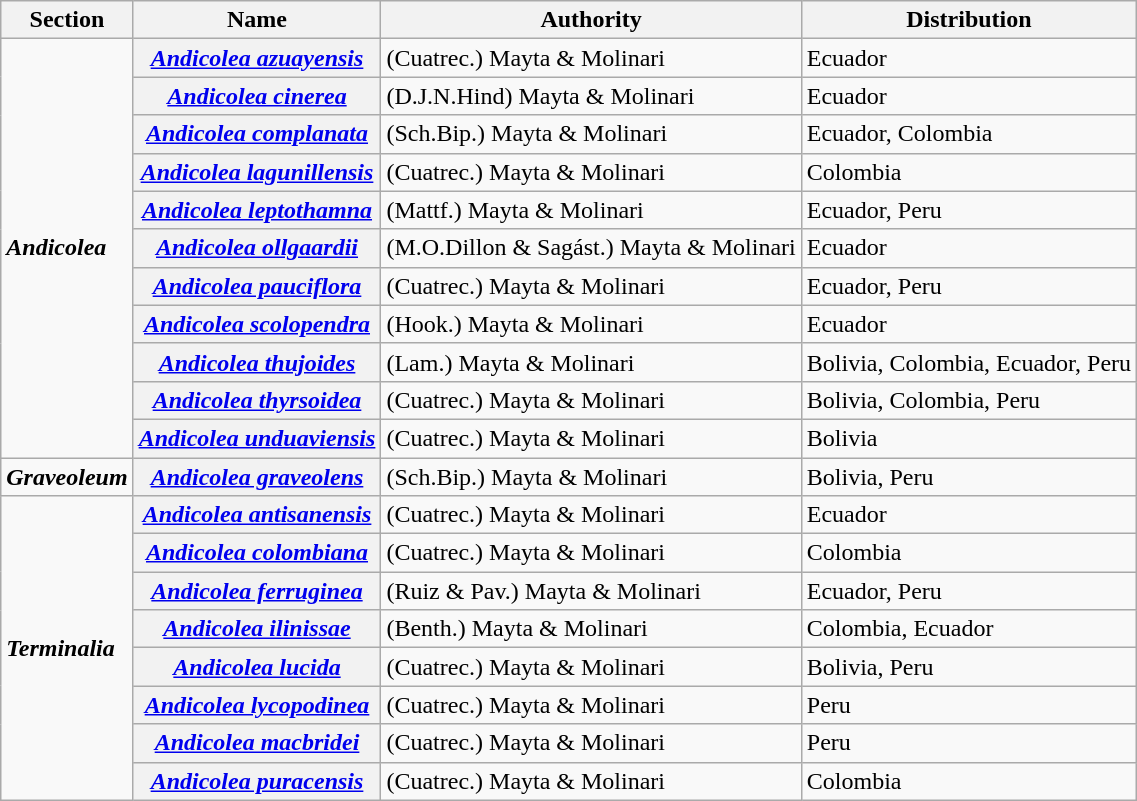<table class="wikitable sortable">
<tr>
<th>Section</th>
<th>Name</th>
<th>Authority</th>
<th>Distribution</th>
</tr>
<tr>
<td rowspan="11"><strong><em>Andicolea</em></strong></td>
<th><em><a href='#'>Andicolea azuayensis</a></em></th>
<td>(Cuatrec.) Mayta & Molinari</td>
<td>Ecuador</td>
</tr>
<tr>
<th><em><a href='#'>Andicolea cinerea</a></em></th>
<td>(D.J.N.Hind) Mayta & Molinari</td>
<td>Ecuador</td>
</tr>
<tr>
<th><em><a href='#'>Andicolea complanata</a></em></th>
<td>(Sch.Bip.) Mayta & Molinari</td>
<td>Ecuador, Colombia</td>
</tr>
<tr>
<th><em><a href='#'>Andicolea lagunillensis</a></em></th>
<td>(Cuatrec.) Mayta & Molinari</td>
<td>Colombia</td>
</tr>
<tr>
<th><em><a href='#'>Andicolea leptothamna</a></em></th>
<td>(Mattf.) Mayta & Molinari</td>
<td>Ecuador, Peru</td>
</tr>
<tr>
<th><em><a href='#'>Andicolea ollgaardii</a></em></th>
<td>(M.O.Dillon & Sagást.) Mayta & Molinari</td>
<td>Ecuador</td>
</tr>
<tr>
<th><em><a href='#'>Andicolea pauciflora</a></em></th>
<td>(Cuatrec.) Mayta & Molinari</td>
<td>Ecuador, Peru</td>
</tr>
<tr>
<th><em><a href='#'>Andicolea scolopendra</a></em></th>
<td>(Hook.) Mayta & Molinari</td>
<td>Ecuador</td>
</tr>
<tr>
<th><em><a href='#'>Andicolea thujoides</a></em></th>
<td>(Lam.) Mayta & Molinari</td>
<td>Bolivia, Colombia, Ecuador, Peru</td>
</tr>
<tr>
<th><em><a href='#'>Andicolea thyrsoidea</a></em></th>
<td>(Cuatrec.) Mayta & Molinari</td>
<td>Bolivia, Colombia, Peru</td>
</tr>
<tr>
<th><em><a href='#'>Andicolea unduaviensis</a></em></th>
<td>(Cuatrec.) Mayta & Molinari</td>
<td>Bolivia</td>
</tr>
<tr>
<td><strong><em>Graveoleum</em></strong></td>
<th><em><a href='#'>Andicolea graveolens</a></em></th>
<td>(Sch.Bip.) Mayta & Molinari</td>
<td>Bolivia, Peru</td>
</tr>
<tr>
<td rowspan="8"><strong><em>Terminalia</em></strong></td>
<th><em><a href='#'>Andicolea antisanensis</a></em></th>
<td>(Cuatrec.) Mayta & Molinari</td>
<td>Ecuador</td>
</tr>
<tr>
<th><em><a href='#'>Andicolea colombiana</a></em></th>
<td>(Cuatrec.) Mayta & Molinari</td>
<td>Colombia</td>
</tr>
<tr>
<th><em><a href='#'>Andicolea ferruginea</a></em></th>
<td>(Ruiz & Pav.) Mayta & Molinari</td>
<td>Ecuador, Peru</td>
</tr>
<tr>
<th><em><a href='#'>Andicolea ilinissae</a></em></th>
<td>(Benth.) Mayta & Molinari</td>
<td>Colombia, Ecuador</td>
</tr>
<tr>
<th><em><a href='#'>Andicolea lucida</a></em></th>
<td>(Cuatrec.) Mayta & Molinari</td>
<td>Bolivia, Peru</td>
</tr>
<tr>
<th><em><a href='#'>Andicolea lycopodinea</a></em></th>
<td>(Cuatrec.) Mayta & Molinari</td>
<td>Peru</td>
</tr>
<tr>
<th><em><a href='#'>Andicolea macbridei</a></em></th>
<td>(Cuatrec.) Mayta & Molinari</td>
<td>Peru</td>
</tr>
<tr>
<th><em><a href='#'>Andicolea puracensis</a></em></th>
<td>(Cuatrec.) Mayta & Molinari</td>
<td>Colombia</td>
</tr>
</table>
